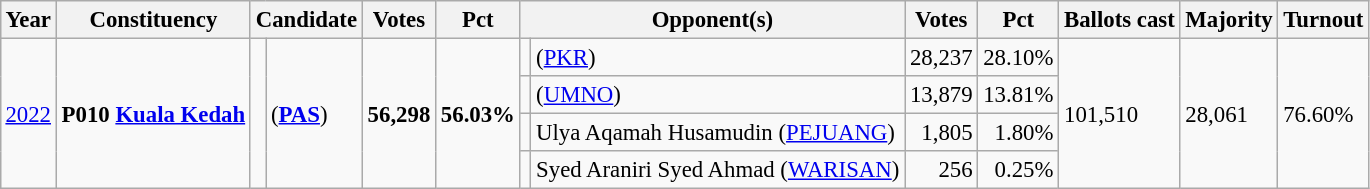<table class="wikitable" style="margin:0.5em ; font-size:95%">
<tr>
<th>Year</th>
<th>Constituency</th>
<th colspan=2>Candidate</th>
<th>Votes</th>
<th>Pct</th>
<th colspan=2>Opponent(s)</th>
<th>Votes</th>
<th>Pct</th>
<th>Ballots cast</th>
<th>Majority</th>
<th>Turnout</th>
</tr>
<tr>
<td rowspan=4><a href='#'>2022</a></td>
<td rowspan=4><strong>P010 <a href='#'>Kuala Kedah</a></strong></td>
<td rowspan=4 bgcolor=></td>
<td rowspan=4> (<a href='#'><strong>PAS</strong></a>)</td>
<td rowspan=4 align="right"><strong>56,298</strong></td>
<td rowspan=4><strong>56.03%</strong></td>
<td></td>
<td> (<a href='#'>PKR</a>)</td>
<td align="right">28,237</td>
<td>28.10%</td>
<td rowspan=4>101,510</td>
<td rowspan=4>28,061</td>
<td rowspan=4>76.60%</td>
</tr>
<tr>
<td></td>
<td> (<a href='#'>UMNO</a>)</td>
<td align="right">13,879</td>
<td>13.81%</td>
</tr>
<tr>
<td bgcolor=></td>
<td>Ulya Aqamah Husamudin (<a href='#'>PEJUANG</a>)</td>
<td align="right">1,805</td>
<td align=right>1.80%</td>
</tr>
<tr>
<td></td>
<td>Syed Araniri Syed Ahmad (<a href='#'>WARISAN</a>)</td>
<td align="right">256</td>
<td align=right>0.25%</td>
</tr>
</table>
